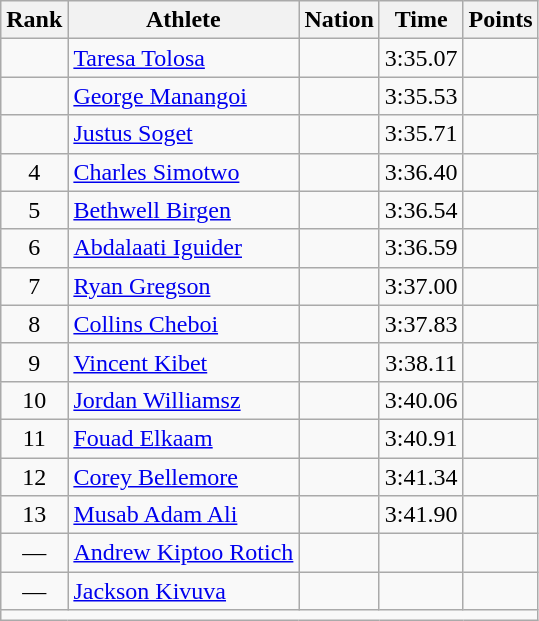<table class="wikitable sortable" style="text-align:center;">
<tr>
<th scope="col" style="width: 10px;">Rank</th>
<th scope="col">Athlete</th>
<th scope="col">Nation</th>
<th scope="col">Time</th>
<th scope="col">Points</th>
</tr>
<tr>
<td></td>
<td align=left><a href='#'>Taresa Tolosa</a></td>
<td align=left></td>
<td>3:35.07</td>
<td></td>
</tr>
<tr>
<td></td>
<td align=left><a href='#'>George Manangoi</a></td>
<td align=left></td>
<td>3:35.53</td>
<td></td>
</tr>
<tr>
<td></td>
<td align=left><a href='#'>Justus Soget</a></td>
<td align=left></td>
<td>3:35.71</td>
<td></td>
</tr>
<tr>
<td>4</td>
<td align=left><a href='#'>Charles Simotwo</a></td>
<td align=left></td>
<td>3:36.40</td>
<td></td>
</tr>
<tr>
<td>5</td>
<td align=left><a href='#'>Bethwell Birgen</a></td>
<td align=left></td>
<td>3:36.54</td>
<td></td>
</tr>
<tr>
<td>6</td>
<td align=left><a href='#'>Abdalaati Iguider</a></td>
<td align=left></td>
<td>3:36.59</td>
<td></td>
</tr>
<tr>
<td>7</td>
<td align=left><a href='#'>Ryan Gregson</a></td>
<td align=left></td>
<td>3:37.00</td>
<td></td>
</tr>
<tr>
<td>8</td>
<td align=left><a href='#'>Collins Cheboi</a></td>
<td align=left></td>
<td>3:37.83</td>
<td></td>
</tr>
<tr>
<td>9</td>
<td align=left><a href='#'>Vincent Kibet</a></td>
<td align=left></td>
<td>3:38.11</td>
<td></td>
</tr>
<tr>
<td>10</td>
<td align=left><a href='#'>Jordan Williamsz</a></td>
<td align=left></td>
<td>3:40.06</td>
<td></td>
</tr>
<tr>
<td>11</td>
<td align=left><a href='#'>Fouad Elkaam</a></td>
<td align=left></td>
<td>3:40.91</td>
<td></td>
</tr>
<tr>
<td>12</td>
<td align=left><a href='#'>Corey Bellemore</a></td>
<td align=left></td>
<td>3:41.34</td>
<td></td>
</tr>
<tr>
<td>13</td>
<td align=left><a href='#'>Musab Adam Ali</a></td>
<td align=left></td>
<td>3:41.90</td>
<td></td>
</tr>
<tr>
<td>—</td>
<td align=left><a href='#'>Andrew Kiptoo Rotich</a></td>
<td align=left></td>
<td></td>
<td></td>
</tr>
<tr>
<td>—</td>
<td align=left><a href='#'>Jackson Kivuva</a></td>
<td align=left></td>
<td></td>
<td></td>
</tr>
<tr class="sortbottom">
<td colspan=5></td>
</tr>
</table>
